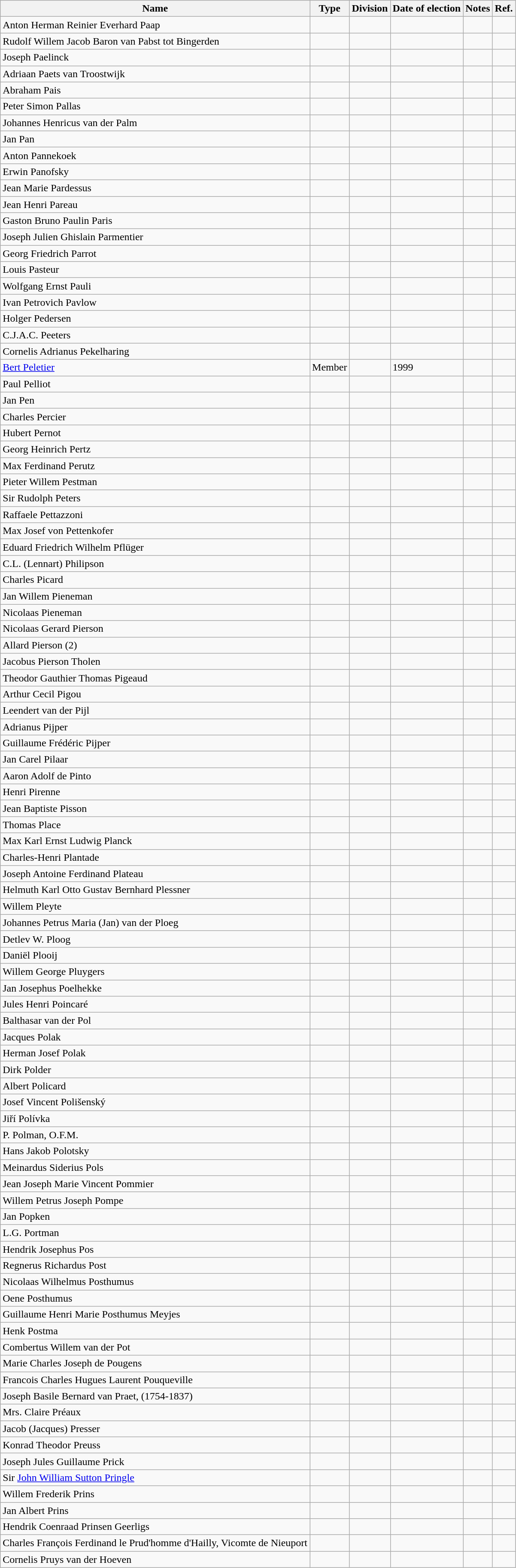<table class="wikitable">
<tr>
<th>Name</th>
<th>Type</th>
<th>Division</th>
<th>Date of election</th>
<th>Notes</th>
<th>Ref.</th>
</tr>
<tr>
<td>Anton Herman Reinier Everhard Paap</td>
<td></td>
<td></td>
<td></td>
<td></td>
<td></td>
</tr>
<tr>
<td>Rudolf Willem Jacob Baron van Pabst tot Bingerden</td>
<td></td>
<td></td>
<td></td>
<td></td>
<td></td>
</tr>
<tr>
<td>Joseph Paelinck</td>
<td></td>
<td></td>
<td></td>
<td></td>
<td></td>
</tr>
<tr>
<td>Adriaan Paets van Troostwijk</td>
<td></td>
<td></td>
<td></td>
<td></td>
<td></td>
</tr>
<tr>
<td>Abraham Pais</td>
<td></td>
<td></td>
<td></td>
<td></td>
<td></td>
</tr>
<tr>
<td>Peter Simon Pallas</td>
<td></td>
<td></td>
<td></td>
<td></td>
<td></td>
</tr>
<tr>
<td>Johannes Henricus van der Palm</td>
<td></td>
<td></td>
<td></td>
<td></td>
<td></td>
</tr>
<tr>
<td>Jan Pan</td>
<td></td>
<td></td>
<td></td>
<td></td>
<td></td>
</tr>
<tr>
<td>Anton Pannekoek</td>
<td></td>
<td></td>
<td></td>
<td></td>
<td></td>
</tr>
<tr>
<td>Erwin Panofsky</td>
<td></td>
<td></td>
<td></td>
<td></td>
<td></td>
</tr>
<tr>
<td>Jean Marie Pardessus</td>
<td></td>
<td></td>
<td></td>
<td></td>
<td></td>
</tr>
<tr>
<td>Jean Henri Pareau</td>
<td></td>
<td></td>
<td></td>
<td></td>
<td></td>
</tr>
<tr>
<td>Gaston Bruno Paulin Paris</td>
<td></td>
<td></td>
<td></td>
<td></td>
<td></td>
</tr>
<tr>
<td>Joseph Julien Ghislain Parmentier</td>
<td></td>
<td></td>
<td></td>
<td></td>
<td></td>
</tr>
<tr>
<td>Georg Friedrich Parrot</td>
<td></td>
<td></td>
<td></td>
<td></td>
<td></td>
</tr>
<tr>
<td>Louis Pasteur</td>
<td></td>
<td></td>
<td></td>
<td></td>
<td></td>
</tr>
<tr>
<td>Wolfgang Ernst Pauli</td>
<td></td>
<td></td>
<td></td>
<td></td>
<td></td>
</tr>
<tr>
<td>Ivan Petrovich Pavlow</td>
<td></td>
<td></td>
<td></td>
<td></td>
<td></td>
</tr>
<tr>
<td>Holger Pedersen</td>
<td></td>
<td></td>
<td></td>
<td></td>
<td></td>
</tr>
<tr>
<td>C.J.A.C. Peeters</td>
<td></td>
<td></td>
<td></td>
<td></td>
<td></td>
</tr>
<tr>
<td>Cornelis Adrianus Pekelharing</td>
<td></td>
<td></td>
<td></td>
<td></td>
<td></td>
</tr>
<tr>
<td><a href='#'>Bert Peletier</a></td>
<td>Member</td>
<td></td>
<td>1999</td>
<td></td>
<td></td>
</tr>
<tr>
<td>Paul Pelliot</td>
<td></td>
<td></td>
<td></td>
<td></td>
<td></td>
</tr>
<tr>
<td>Jan Pen</td>
<td></td>
<td></td>
<td></td>
<td></td>
<td></td>
</tr>
<tr>
<td>Charles Percier</td>
<td></td>
<td></td>
<td></td>
<td></td>
<td></td>
</tr>
<tr>
<td>Hubert Pernot</td>
<td></td>
<td></td>
<td></td>
<td></td>
<td></td>
</tr>
<tr>
<td>Georg Heinrich Pertz</td>
<td></td>
<td></td>
<td></td>
<td></td>
<td></td>
</tr>
<tr>
<td>Max Ferdinand Perutz</td>
<td></td>
<td></td>
<td></td>
<td></td>
<td></td>
</tr>
<tr>
<td>Pieter Willem Pestman</td>
<td></td>
<td></td>
<td></td>
<td></td>
<td></td>
</tr>
<tr>
<td>Sir Rudolph Peters</td>
<td></td>
<td></td>
<td></td>
<td></td>
<td></td>
</tr>
<tr>
<td>Raffaele Pettazzoni</td>
<td></td>
<td></td>
<td></td>
<td></td>
<td></td>
</tr>
<tr>
<td>Max Josef von Pettenkofer</td>
<td></td>
<td></td>
<td></td>
<td></td>
<td></td>
</tr>
<tr>
<td>Eduard Friedrich Wilhelm Pflüger</td>
<td></td>
<td></td>
<td></td>
<td></td>
<td></td>
</tr>
<tr>
<td>C.L. (Lennart) Philipson</td>
<td></td>
<td></td>
<td></td>
<td></td>
<td></td>
</tr>
<tr>
<td>Charles Picard</td>
<td></td>
<td></td>
<td></td>
<td></td>
<td></td>
</tr>
<tr>
<td>Jan Willem Pieneman</td>
<td></td>
<td></td>
<td></td>
<td></td>
<td></td>
</tr>
<tr>
<td>Nicolaas Pieneman</td>
<td></td>
<td></td>
<td></td>
<td></td>
<td></td>
</tr>
<tr>
<td>Nicolaas Gerard Pierson</td>
<td></td>
<td></td>
<td></td>
<td></td>
<td></td>
</tr>
<tr>
<td>Allard Pierson (2)</td>
<td></td>
<td></td>
<td></td>
<td></td>
<td></td>
</tr>
<tr>
<td>Jacobus Pierson Tholen</td>
<td></td>
<td></td>
<td></td>
<td></td>
<td></td>
</tr>
<tr>
<td>Theodor Gauthier Thomas Pigeaud</td>
<td></td>
<td></td>
<td></td>
<td></td>
<td></td>
</tr>
<tr>
<td>Arthur Cecil Pigou</td>
<td></td>
<td></td>
<td></td>
<td></td>
<td></td>
</tr>
<tr>
<td>Leendert van der Pijl</td>
<td></td>
<td></td>
<td></td>
<td></td>
<td></td>
</tr>
<tr>
<td>Adrianus Pijper</td>
<td></td>
<td></td>
<td></td>
<td></td>
<td></td>
</tr>
<tr>
<td>Guillaume Frédéric Pijper</td>
<td></td>
<td></td>
<td></td>
<td></td>
<td></td>
</tr>
<tr>
<td>Jan Carel Pilaar</td>
<td></td>
<td></td>
<td></td>
<td></td>
<td></td>
</tr>
<tr>
<td>Aaron Adolf de Pinto</td>
<td></td>
<td></td>
<td></td>
<td></td>
<td></td>
</tr>
<tr>
<td>Henri Pirenne</td>
<td></td>
<td></td>
<td></td>
<td></td>
<td></td>
</tr>
<tr>
<td>Jean Baptiste Pisson</td>
<td></td>
<td></td>
<td></td>
<td></td>
<td></td>
</tr>
<tr>
<td>Thomas Place</td>
<td></td>
<td></td>
<td></td>
<td></td>
<td></td>
</tr>
<tr>
<td>Max Karl Ernst Ludwig Planck</td>
<td></td>
<td></td>
<td></td>
<td></td>
<td></td>
</tr>
<tr>
<td>Charles-Henri Plantade</td>
<td></td>
<td></td>
<td></td>
<td></td>
<td></td>
</tr>
<tr>
<td>Joseph Antoine Ferdinand Plateau</td>
<td></td>
<td></td>
<td></td>
<td></td>
<td></td>
</tr>
<tr>
<td>Helmuth Karl Otto Gustav Bernhard Plessner</td>
<td></td>
<td></td>
<td></td>
<td></td>
<td></td>
</tr>
<tr>
<td>Willem Pleyte</td>
<td></td>
<td></td>
<td></td>
<td></td>
<td></td>
</tr>
<tr>
<td>Johannes Petrus Maria (Jan) van der Ploeg</td>
<td></td>
<td></td>
<td></td>
<td></td>
<td></td>
</tr>
<tr>
<td>Detlev W. Ploog</td>
<td></td>
<td></td>
<td></td>
<td></td>
<td></td>
</tr>
<tr>
<td>Daniël Plooij</td>
<td></td>
<td></td>
<td></td>
<td></td>
<td></td>
</tr>
<tr>
<td>Willem George Pluygers</td>
<td></td>
<td></td>
<td></td>
<td></td>
<td></td>
</tr>
<tr>
<td>Jan Josephus Poelhekke</td>
<td></td>
<td></td>
<td></td>
<td></td>
<td></td>
</tr>
<tr>
<td>Jules Henri Poincaré</td>
<td></td>
<td></td>
<td></td>
<td></td>
<td></td>
</tr>
<tr>
<td>Balthasar van der Pol</td>
<td></td>
<td></td>
<td></td>
<td></td>
<td></td>
</tr>
<tr>
<td>Jacques Polak</td>
<td></td>
<td></td>
<td></td>
<td></td>
<td></td>
</tr>
<tr>
<td>Herman Josef Polak</td>
<td></td>
<td></td>
<td></td>
<td></td>
<td></td>
</tr>
<tr>
<td>Dirk Polder</td>
<td></td>
<td></td>
<td></td>
<td></td>
<td></td>
</tr>
<tr>
<td>Albert Policard</td>
<td></td>
<td></td>
<td></td>
<td></td>
<td></td>
</tr>
<tr>
<td>Josef Vincent Polišenský</td>
<td></td>
<td></td>
<td></td>
<td></td>
<td></td>
</tr>
<tr>
<td>Jiří Polívka</td>
<td></td>
<td></td>
<td></td>
<td></td>
<td></td>
</tr>
<tr>
<td>P. Polman, O.F.M.</td>
<td></td>
<td></td>
<td></td>
<td></td>
<td></td>
</tr>
<tr>
<td>Hans Jakob Polotsky</td>
<td></td>
<td></td>
<td></td>
<td></td>
<td></td>
</tr>
<tr>
<td>Meinardus Siderius Pols</td>
<td></td>
<td></td>
<td></td>
<td></td>
<td></td>
</tr>
<tr>
<td>Jean Joseph Marie Vincent Pommier</td>
<td></td>
<td></td>
<td></td>
<td></td>
<td></td>
</tr>
<tr>
<td>Willem Petrus Joseph Pompe</td>
<td></td>
<td></td>
<td></td>
<td></td>
<td></td>
</tr>
<tr>
<td>Jan Popken</td>
<td></td>
<td></td>
<td></td>
<td></td>
<td></td>
</tr>
<tr>
<td>L.G. Portman</td>
<td></td>
<td></td>
<td></td>
<td></td>
<td></td>
</tr>
<tr>
<td>Hendrik Josephus Pos</td>
<td></td>
<td></td>
<td></td>
<td></td>
<td></td>
</tr>
<tr>
<td>Regnerus Richardus Post</td>
<td></td>
<td></td>
<td></td>
<td></td>
<td></td>
</tr>
<tr>
<td>Nicolaas Wilhelmus Posthumus</td>
<td></td>
<td></td>
<td></td>
<td></td>
<td></td>
</tr>
<tr>
<td>Oene Posthumus</td>
<td></td>
<td></td>
<td></td>
<td></td>
<td></td>
</tr>
<tr>
<td>Guillaume Henri Marie Posthumus Meyjes</td>
<td></td>
<td></td>
<td></td>
<td></td>
<td></td>
</tr>
<tr>
<td>Henk Postma</td>
<td></td>
<td></td>
<td></td>
<td></td>
<td></td>
</tr>
<tr>
<td>Combertus Willem van der Pot</td>
<td></td>
<td></td>
<td></td>
<td></td>
<td></td>
</tr>
<tr>
<td>Marie Charles Joseph de Pougens</td>
<td></td>
<td></td>
<td></td>
<td></td>
<td></td>
</tr>
<tr>
<td>Francois Charles Hugues Laurent Pouqueville</td>
<td></td>
<td></td>
<td></td>
<td></td>
<td></td>
</tr>
<tr>
<td>Joseph Basile Bernard van Praet, (1754-1837)</td>
<td></td>
<td></td>
<td></td>
<td></td>
<td></td>
</tr>
<tr>
<td>Mrs. Claire Préaux</td>
<td></td>
<td></td>
<td></td>
<td></td>
<td></td>
</tr>
<tr>
<td>Jacob (Jacques) Presser</td>
<td></td>
<td></td>
<td></td>
<td></td>
<td></td>
</tr>
<tr>
<td>Konrad Theodor Preuss</td>
<td></td>
<td></td>
<td></td>
<td></td>
<td></td>
</tr>
<tr>
<td>Joseph Jules Guillaume Prick</td>
<td></td>
<td></td>
<td></td>
<td></td>
<td></td>
</tr>
<tr>
<td>Sir <a href='#'>John William Sutton Pringle</a></td>
<td></td>
<td></td>
<td></td>
<td></td>
<td></td>
</tr>
<tr>
<td>Willem Frederik Prins</td>
<td></td>
<td></td>
<td></td>
<td></td>
<td></td>
</tr>
<tr>
<td>Jan Albert Prins</td>
<td></td>
<td></td>
<td></td>
<td></td>
<td></td>
</tr>
<tr>
<td>Hendrik Coenraad Prinsen Geerligs</td>
<td></td>
<td></td>
<td></td>
<td></td>
<td></td>
</tr>
<tr>
<td>Charles François Ferdinand le Prud'homme d'Hailly, Vicomte de Nieuport</td>
<td></td>
<td></td>
<td></td>
<td></td>
<td></td>
</tr>
<tr>
<td>Cornelis Pruys van der Hoeven</td>
<td></td>
<td></td>
<td></td>
<td></td>
<td></td>
</tr>
</table>
